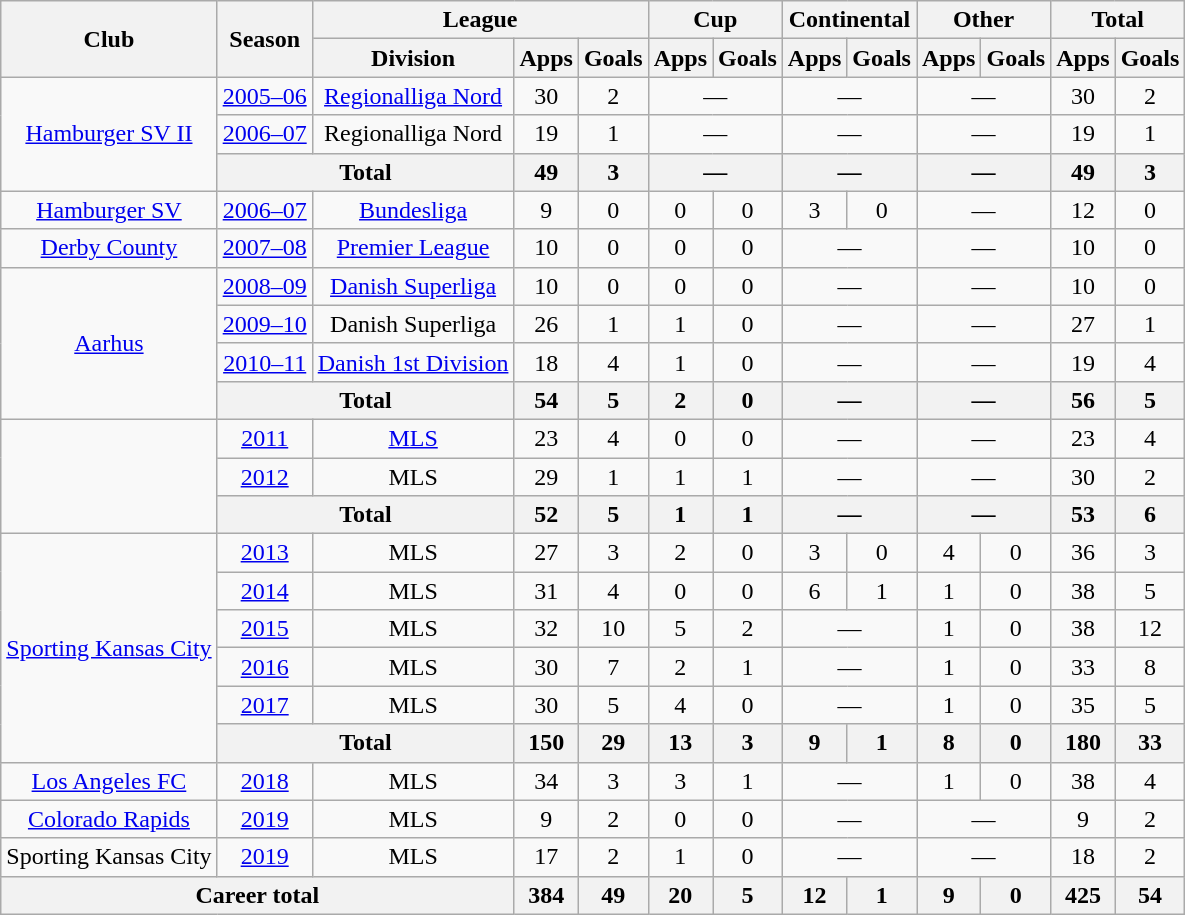<table class="wikitable" style="text-align: center">
<tr>
<th rowspan="2">Club</th>
<th rowspan="2">Season</th>
<th colspan="3">League</th>
<th colspan="2">Cup</th>
<th colspan="2">Continental</th>
<th colspan="2">Other</th>
<th colspan="2">Total</th>
</tr>
<tr>
<th>Division</th>
<th>Apps</th>
<th>Goals</th>
<th>Apps</th>
<th>Goals</th>
<th>Apps</th>
<th>Goals</th>
<th>Apps</th>
<th>Goals</th>
<th>Apps</th>
<th>Goals</th>
</tr>
<tr>
<td rowspan="3"><a href='#'>Hamburger SV II</a></td>
<td><a href='#'>2005–06</a></td>
<td><a href='#'>Regionalliga Nord</a></td>
<td>30</td>
<td>2</td>
<td colspan="2">—</td>
<td colspan="2">—</td>
<td colspan="2">—</td>
<td>30</td>
<td>2</td>
</tr>
<tr>
<td><a href='#'>2006–07</a></td>
<td>Regionalliga Nord</td>
<td>19</td>
<td>1</td>
<td colspan="2">—</td>
<td colspan="2">—</td>
<td colspan="2">—</td>
<td>19</td>
<td>1</td>
</tr>
<tr>
<th colspan="2">Total</th>
<th>49</th>
<th>3</th>
<th colspan="2">—</th>
<th colspan="2">—</th>
<th colspan="2">—</th>
<th>49</th>
<th>3</th>
</tr>
<tr>
<td><a href='#'>Hamburger SV</a></td>
<td><a href='#'>2006–07</a></td>
<td><a href='#'>Bundesliga</a></td>
<td>9</td>
<td>0</td>
<td>0</td>
<td>0</td>
<td>3</td>
<td>0</td>
<td colspan="2">—</td>
<td>12</td>
<td>0</td>
</tr>
<tr>
<td><a href='#'>Derby County</a></td>
<td><a href='#'>2007–08</a></td>
<td><a href='#'>Premier League</a></td>
<td>10</td>
<td>0</td>
<td>0</td>
<td>0</td>
<td colspan="2">—</td>
<td colspan="2">—</td>
<td>10</td>
<td>0</td>
</tr>
<tr>
<td rowspan="4"><a href='#'>Aarhus</a></td>
<td><a href='#'>2008–09</a></td>
<td><a href='#'>Danish Superliga</a></td>
<td>10</td>
<td>0</td>
<td>0</td>
<td>0</td>
<td colspan="2">—</td>
<td colspan="2">—</td>
<td>10</td>
<td>0</td>
</tr>
<tr>
<td><a href='#'>2009–10</a></td>
<td>Danish Superliga</td>
<td>26</td>
<td>1</td>
<td>1</td>
<td>0</td>
<td colspan="2">—</td>
<td colspan="2">—</td>
<td>27</td>
<td>1</td>
</tr>
<tr>
<td><a href='#'>2010–11</a></td>
<td><a href='#'>Danish 1st Division</a></td>
<td>18</td>
<td>4</td>
<td>1</td>
<td>0</td>
<td colspan="2">—</td>
<td colspan="2">—</td>
<td>19</td>
<td>4</td>
</tr>
<tr>
<th colspan="2">Total</th>
<th>54</th>
<th>5</th>
<th>2</th>
<th>0</th>
<th colspan="2">—</th>
<th colspan="2">—</th>
<th>56</th>
<th>5</th>
</tr>
<tr>
<td rowspan="3"></td>
<td><a href='#'>2011</a></td>
<td><a href='#'>MLS</a></td>
<td>23</td>
<td>4</td>
<td>0</td>
<td>0</td>
<td colspan="2">—</td>
<td colspan="2">—</td>
<td>23</td>
<td>4</td>
</tr>
<tr>
<td><a href='#'>2012</a></td>
<td>MLS</td>
<td>29</td>
<td>1</td>
<td>1</td>
<td>1</td>
<td colspan="2">—</td>
<td colspan="2">—</td>
<td>30</td>
<td>2</td>
</tr>
<tr>
<th colspan="2">Total</th>
<th>52</th>
<th>5</th>
<th>1</th>
<th>1</th>
<th colspan="2">—</th>
<th colspan="2">—</th>
<th>53</th>
<th>6</th>
</tr>
<tr>
<td rowspan="6"><a href='#'>Sporting Kansas City</a></td>
<td><a href='#'>2013</a></td>
<td>MLS</td>
<td>27</td>
<td>3</td>
<td>2</td>
<td>0</td>
<td>3</td>
<td>0</td>
<td>4</td>
<td>0</td>
<td>36</td>
<td>3</td>
</tr>
<tr>
<td><a href='#'>2014</a></td>
<td>MLS</td>
<td>31</td>
<td>4</td>
<td>0</td>
<td>0</td>
<td>6</td>
<td>1</td>
<td>1</td>
<td>0</td>
<td>38</td>
<td>5</td>
</tr>
<tr>
<td><a href='#'>2015</a></td>
<td>MLS</td>
<td>32</td>
<td>10</td>
<td>5</td>
<td>2</td>
<td colspan="2">—</td>
<td>1</td>
<td>0</td>
<td>38</td>
<td>12</td>
</tr>
<tr>
<td><a href='#'>2016</a></td>
<td>MLS</td>
<td>30</td>
<td>7</td>
<td>2</td>
<td>1</td>
<td colspan="2">—</td>
<td>1</td>
<td>0</td>
<td>33</td>
<td>8</td>
</tr>
<tr>
<td><a href='#'>2017</a></td>
<td>MLS</td>
<td>30</td>
<td>5</td>
<td>4</td>
<td>0</td>
<td colspan="2">—</td>
<td>1</td>
<td>0</td>
<td>35</td>
<td>5</td>
</tr>
<tr>
<th colspan="2">Total</th>
<th>150</th>
<th>29</th>
<th>13</th>
<th>3</th>
<th>9</th>
<th>1</th>
<th>8</th>
<th>0</th>
<th>180</th>
<th>33</th>
</tr>
<tr>
<td><a href='#'>Los Angeles FC</a></td>
<td><a href='#'>2018</a></td>
<td>MLS</td>
<td>34</td>
<td>3</td>
<td>3</td>
<td>1</td>
<td colspan="2">—</td>
<td>1</td>
<td>0</td>
<td>38</td>
<td>4</td>
</tr>
<tr>
<td><a href='#'>Colorado Rapids</a></td>
<td><a href='#'>2019</a></td>
<td>MLS</td>
<td>9</td>
<td>2</td>
<td>0</td>
<td>0</td>
<td colspan="2">—</td>
<td colspan="2">—</td>
<td>9</td>
<td>2</td>
</tr>
<tr>
<td>Sporting Kansas City</td>
<td><a href='#'>2019</a></td>
<td>MLS</td>
<td>17</td>
<td>2</td>
<td>1</td>
<td>0</td>
<td colspan="2">—</td>
<td colspan="2">—</td>
<td>18</td>
<td>2</td>
</tr>
<tr>
<th colspan="3">Career total</th>
<th>384</th>
<th>49</th>
<th>20</th>
<th>5</th>
<th>12</th>
<th>1</th>
<th>9</th>
<th>0</th>
<th>425</th>
<th>54</th>
</tr>
</table>
